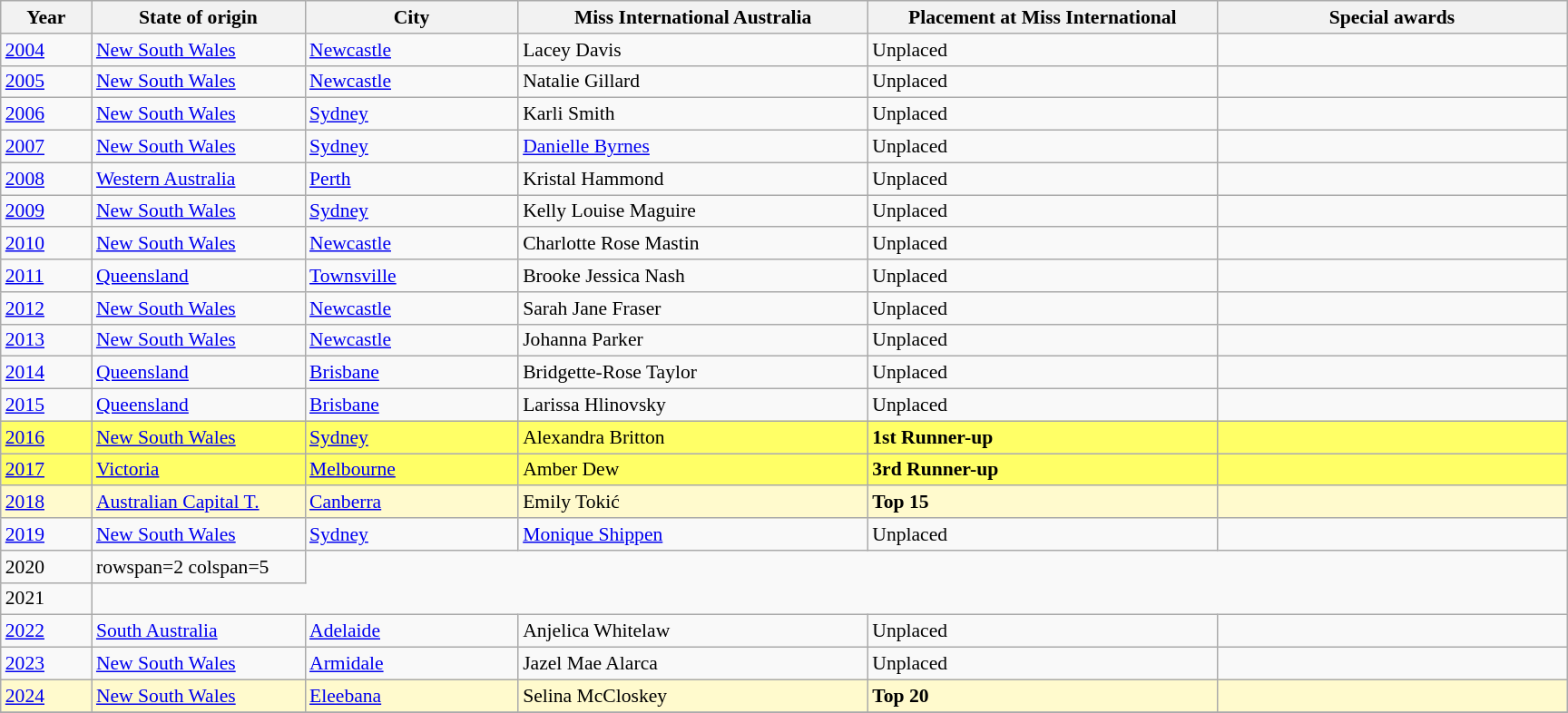<table class="wikitable " style="font-size: 90%;">
<tr>
<th width="60">Year</th>
<th width="150">State of origin</th>
<th width="150">City</th>
<th width="250">Miss International Australia</th>
<th width="250">Placement at Miss International</th>
<th width="250">Special awards</th>
</tr>
<tr>
<td><a href='#'>2004</a></td>
<td><a href='#'>New South Wales</a></td>
<td><a href='#'>Newcastle</a></td>
<td>Lacey Davis</td>
<td>Unplaced</td>
<td></td>
</tr>
<tr>
<td><a href='#'>2005</a></td>
<td><a href='#'>New South Wales</a></td>
<td><a href='#'>Newcastle</a></td>
<td>Natalie Gillard</td>
<td>Unplaced</td>
<td></td>
</tr>
<tr>
<td><a href='#'>2006</a></td>
<td><a href='#'>New South Wales</a></td>
<td><a href='#'>Sydney</a></td>
<td>Karli Smith</td>
<td>Unplaced</td>
<td></td>
</tr>
<tr>
<td><a href='#'>2007</a></td>
<td><a href='#'>New South Wales</a></td>
<td><a href='#'>Sydney</a></td>
<td><a href='#'>Danielle Byrnes</a></td>
<td>Unplaced</td>
<td></td>
</tr>
<tr>
<td><a href='#'>2008</a></td>
<td><a href='#'>Western Australia</a></td>
<td><a href='#'>Perth</a></td>
<td>Kristal Hammond</td>
<td>Unplaced</td>
<td></td>
</tr>
<tr>
<td><a href='#'>2009</a></td>
<td><a href='#'>New South Wales</a></td>
<td><a href='#'>Sydney</a></td>
<td>Kelly Louise Maguire</td>
<td>Unplaced</td>
<td></td>
</tr>
<tr>
<td><a href='#'>2010</a></td>
<td><a href='#'>New South Wales</a></td>
<td><a href='#'>Newcastle</a></td>
<td>Charlotte Rose Mastin</td>
<td>Unplaced</td>
<td></td>
</tr>
<tr>
<td><a href='#'>2011</a></td>
<td><a href='#'>Queensland</a></td>
<td><a href='#'>Townsville</a></td>
<td>Brooke Jessica Nash</td>
<td>Unplaced</td>
<td></td>
</tr>
<tr>
<td><a href='#'>2012</a></td>
<td><a href='#'>New South Wales</a></td>
<td><a href='#'>Newcastle</a></td>
<td>Sarah Jane Fraser</td>
<td>Unplaced</td>
<td></td>
</tr>
<tr>
<td><a href='#'>2013</a></td>
<td><a href='#'>New South Wales</a></td>
<td><a href='#'>Newcastle</a></td>
<td>Johanna Parker</td>
<td>Unplaced</td>
<td></td>
</tr>
<tr>
<td><a href='#'>2014</a></td>
<td><a href='#'>Queensland</a></td>
<td><a href='#'>Brisbane</a></td>
<td>Bridgette-Rose Taylor</td>
<td>Unplaced</td>
<td></td>
</tr>
<tr>
<td><a href='#'>2015</a></td>
<td><a href='#'>Queensland</a></td>
<td><a href='#'>Brisbane</a></td>
<td>Larissa Hlinovsky</td>
<td>Unplaced</td>
<td></td>
</tr>
<tr style="background-color:#FFFF66;">
<td><a href='#'>2016</a></td>
<td><a href='#'>New South Wales</a></td>
<td><a href='#'>Sydney</a></td>
<td>Alexandra Britton</td>
<td><strong>1st Runner-up</strong></td>
<td></td>
</tr>
<tr style="background-color:#FFFF66;">
<td><a href='#'>2017</a></td>
<td><a href='#'>Victoria</a></td>
<td><a href='#'>Melbourne</a></td>
<td>Amber Dew</td>
<td><strong>3rd Runner-up</strong></td>
<td></td>
</tr>
<tr style="background-color:#FFFACD;">
<td><a href='#'>2018</a></td>
<td><a href='#'>Australian Capital T.</a></td>
<td><a href='#'>Canberra</a></td>
<td>Emily Tokić</td>
<td><strong>Top 15</strong></td>
<td></td>
</tr>
<tr>
<td><a href='#'>2019</a></td>
<td><a href='#'>New South Wales</a></td>
<td><a href='#'>Sydney</a></td>
<td><a href='#'>Monique Shippen</a></td>
<td>Unplaced</td>
<td></td>
</tr>
<tr>
<td>2020</td>
<td>rowspan=2 colspan=5 </td>
</tr>
<tr>
<td>2021</td>
</tr>
<tr>
<td><a href='#'>2022</a></td>
<td><a href='#'>South Australia</a></td>
<td><a href='#'>Adelaide</a></td>
<td>Anjelica Whitelaw</td>
<td>Unplaced</td>
<td></td>
</tr>
<tr>
<td><a href='#'>2023</a></td>
<td><a href='#'>New South Wales</a></td>
<td><a href='#'>Armidale</a></td>
<td>Jazel Mae Alarca</td>
<td>Unplaced</td>
<td></td>
</tr>
<tr style="background-color:#FFFACD;">
<td><a href='#'>2024</a></td>
<td><a href='#'>New South Wales</a></td>
<td><a href='#'>Eleebana</a></td>
<td>Selina McCloskey</td>
<td><strong>Top 20</strong></td>
<td></td>
</tr>
<tr>
</tr>
</table>
